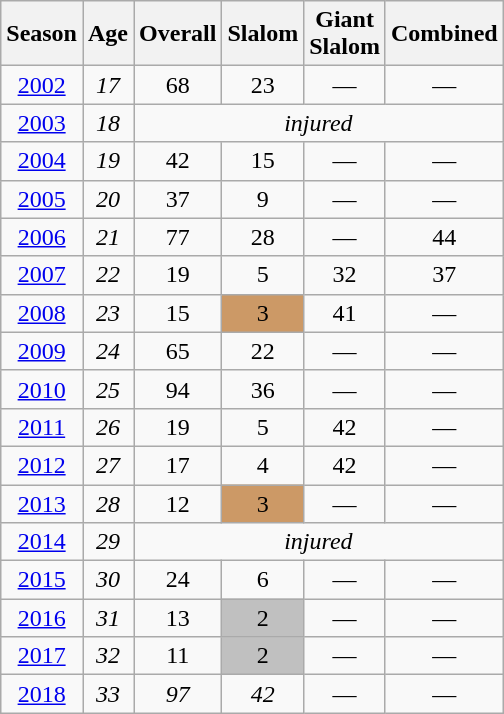<table class=wikitable style="text-align:center">
<tr>
<th>Season</th>
<th>Age</th>
<th>Overall</th>
<th>Slalom</th>
<th>Giant<br>Slalom</th>
<th>Combined</th>
</tr>
<tr>
<td><a href='#'>2002</a></td>
<td><em>17</em></td>
<td>68</td>
<td>23</td>
<td>—</td>
<td>—</td>
</tr>
<tr>
<td><a href='#'>2003</a></td>
<td><em>18</em></td>
<td colspan=4><em>injured</em></td>
</tr>
<tr>
<td><a href='#'>2004</a></td>
<td><em>19</em></td>
<td>42</td>
<td>15</td>
<td>—</td>
<td>—</td>
</tr>
<tr>
<td><a href='#'>2005</a></td>
<td><em>20</em></td>
<td>37</td>
<td>9</td>
<td>—</td>
<td>—</td>
</tr>
<tr>
<td><a href='#'>2006</a></td>
<td><em>21</em></td>
<td>77</td>
<td>28</td>
<td>—</td>
<td>44</td>
</tr>
<tr>
<td><a href='#'>2007</a></td>
<td><em>22</em></td>
<td>19</td>
<td>5</td>
<td>32</td>
<td>37</td>
</tr>
<tr>
<td><a href='#'>2008</a></td>
<td><em>23</em></td>
<td>15</td>
<td bgcolor="cc9966">3</td>
<td>41</td>
<td>—</td>
</tr>
<tr>
<td><a href='#'>2009</a></td>
<td><em>24</em></td>
<td>65</td>
<td>22</td>
<td>—</td>
<td>—</td>
</tr>
<tr>
<td><a href='#'>2010</a></td>
<td><em>25</em></td>
<td>94</td>
<td>36</td>
<td>—</td>
<td>—</td>
</tr>
<tr>
<td><a href='#'>2011</a></td>
<td><em>26</em></td>
<td>19</td>
<td>5</td>
<td>42</td>
<td>—</td>
</tr>
<tr>
<td><a href='#'>2012</a></td>
<td><em>27</em></td>
<td>17</td>
<td>4</td>
<td>42</td>
<td>—</td>
</tr>
<tr>
<td><a href='#'>2013</a></td>
<td><em>28</em></td>
<td>12</td>
<td bgcolor="cc9966">3</td>
<td>—</td>
<td>—</td>
</tr>
<tr>
<td><a href='#'>2014</a></td>
<td><em>29</em></td>
<td colspan=4><em>injured</em></td>
</tr>
<tr>
<td><a href='#'>2015</a></td>
<td><em>30</em></td>
<td>24</td>
<td>6</td>
<td>—</td>
<td>—</td>
</tr>
<tr>
<td><a href='#'>2016</a></td>
<td><em>31</em></td>
<td>13</td>
<td style="background:silver;">2</td>
<td>—</td>
<td>—</td>
</tr>
<tr>
<td><a href='#'>2017</a></td>
<td><em>32</em></td>
<td>11</td>
<td style="background:silver;">2</td>
<td>—</td>
<td>—</td>
</tr>
<tr>
<td><a href='#'>2018</a></td>
<td><em>33</em></td>
<td><em>97</em></td>
<td><em>42</em></td>
<td>—</td>
<td>—</td>
</tr>
</table>
